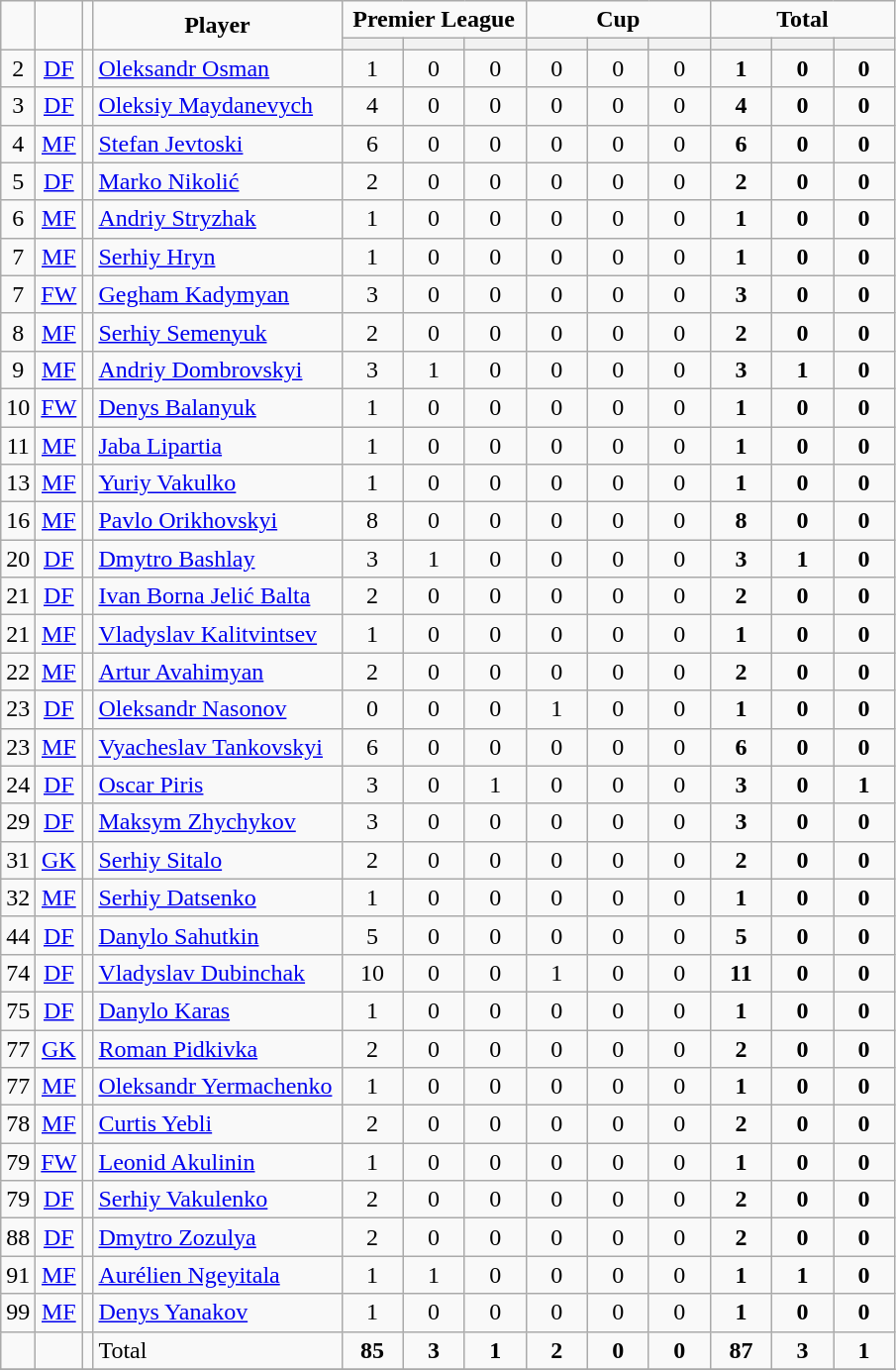<table class="wikitable" style="text-align:center">
<tr>
<td rowspan="2" !width=15><strong></strong></td>
<td rowspan="2" !width=15><strong></strong></td>
<td rowspan="2" !width=15><strong></strong></td>
<td rowspan="2" ! style="width:160px;"><strong>Player</strong></td>
<td colspan="3"><strong>Premier League</strong></td>
<td colspan="3"><strong>Cup</strong></td>
<td colspan="3"><strong>Total</strong></td>
</tr>
<tr>
<th width=34; background:#fe9;"></th>
<th width=34; background:#fe9;"></th>
<th width=34; background:#ff8888;"></th>
<th width=34; background:#fe9;"></th>
<th width=34; background:#fe9;"></th>
<th width=34; background:#ff8888;"></th>
<th width=34; background:#fe9;"></th>
<th width=34; background:#fe9;"></th>
<th width=34; background:#ff8888;"></th>
</tr>
<tr>
<td>2</td>
<td><a href='#'>DF</a></td>
<td></td>
<td align=left><a href='#'>Oleksandr Osman</a></td>
<td>1</td>
<td>0</td>
<td>0</td>
<td>0</td>
<td>0</td>
<td>0</td>
<td><strong>1</strong></td>
<td><strong>0</strong></td>
<td><strong>0</strong></td>
</tr>
<tr>
<td>3</td>
<td><a href='#'>DF</a></td>
<td></td>
<td align=left><a href='#'>Oleksiy Maydanevych</a></td>
<td>4</td>
<td>0</td>
<td>0</td>
<td>0</td>
<td>0</td>
<td>0</td>
<td><strong>4</strong></td>
<td><strong>0</strong></td>
<td><strong>0</strong></td>
</tr>
<tr>
<td>4</td>
<td><a href='#'>MF</a></td>
<td></td>
<td align=left><a href='#'>Stefan Jevtoski</a></td>
<td>6</td>
<td>0</td>
<td>0</td>
<td>0</td>
<td>0</td>
<td>0</td>
<td><strong>6</strong></td>
<td><strong>0</strong></td>
<td><strong>0</strong></td>
</tr>
<tr>
<td>5</td>
<td><a href='#'>DF</a></td>
<td></td>
<td align=left><a href='#'>Marko Nikolić</a></td>
<td>2</td>
<td>0</td>
<td>0</td>
<td>0</td>
<td>0</td>
<td>0</td>
<td><strong>2</strong></td>
<td><strong>0</strong></td>
<td><strong>0</strong></td>
</tr>
<tr>
<td>6</td>
<td><a href='#'>MF</a></td>
<td></td>
<td align=left><a href='#'>Andriy Stryzhak</a></td>
<td>1</td>
<td>0</td>
<td>0</td>
<td>0</td>
<td>0</td>
<td>0</td>
<td><strong>1</strong></td>
<td><strong>0</strong></td>
<td><strong>0</strong></td>
</tr>
<tr>
<td>7</td>
<td><a href='#'>MF</a></td>
<td></td>
<td align=left><a href='#'>Serhiy Hryn</a></td>
<td>1</td>
<td>0</td>
<td>0</td>
<td>0</td>
<td>0</td>
<td>0</td>
<td><strong>1</strong></td>
<td><strong>0</strong></td>
<td><strong>0</strong></td>
</tr>
<tr>
<td>7</td>
<td><a href='#'>FW</a></td>
<td></td>
<td align=left><a href='#'>Gegham Kadymyan</a></td>
<td>3</td>
<td>0</td>
<td>0</td>
<td>0</td>
<td>0</td>
<td>0</td>
<td><strong>3</strong></td>
<td><strong>0</strong></td>
<td><strong>0</strong></td>
</tr>
<tr>
<td>8</td>
<td><a href='#'>MF</a></td>
<td></td>
<td align=left><a href='#'>Serhiy Semenyuk</a></td>
<td>2</td>
<td>0</td>
<td>0</td>
<td>0</td>
<td>0</td>
<td>0</td>
<td><strong>2</strong></td>
<td><strong>0</strong></td>
<td><strong>0</strong></td>
</tr>
<tr>
<td>9</td>
<td><a href='#'>MF</a></td>
<td></td>
<td align=left><a href='#'>Andriy Dombrovskyi</a></td>
<td>3</td>
<td>1</td>
<td>0</td>
<td>0</td>
<td>0</td>
<td>0</td>
<td><strong>3</strong></td>
<td><strong>1</strong></td>
<td><strong>0</strong></td>
</tr>
<tr>
<td>10</td>
<td><a href='#'>FW</a></td>
<td></td>
<td align=left><a href='#'>Denys Balanyuk</a></td>
<td>1</td>
<td>0</td>
<td>0</td>
<td>0</td>
<td>0</td>
<td>0</td>
<td><strong>1</strong></td>
<td><strong>0</strong></td>
<td><strong>0</strong></td>
</tr>
<tr>
<td>11</td>
<td><a href='#'>MF</a></td>
<td></td>
<td align=left><a href='#'>Jaba Lipartia</a></td>
<td>1</td>
<td>0</td>
<td>0</td>
<td>0</td>
<td>0</td>
<td>0</td>
<td><strong>1</strong></td>
<td><strong>0</strong></td>
<td><strong>0</strong></td>
</tr>
<tr>
<td>13</td>
<td><a href='#'>MF</a></td>
<td></td>
<td align=left><a href='#'>Yuriy Vakulko</a></td>
<td>1</td>
<td>0</td>
<td>0</td>
<td>0</td>
<td>0</td>
<td>0</td>
<td><strong>1</strong></td>
<td><strong>0</strong></td>
<td><strong>0</strong></td>
</tr>
<tr>
<td>16</td>
<td><a href='#'>MF</a></td>
<td></td>
<td align=left><a href='#'>Pavlo Orikhovskyi</a></td>
<td>8</td>
<td>0</td>
<td>0</td>
<td>0</td>
<td>0</td>
<td>0</td>
<td><strong>8</strong></td>
<td><strong>0</strong></td>
<td><strong>0</strong></td>
</tr>
<tr>
<td>20</td>
<td><a href='#'>DF</a></td>
<td></td>
<td align=left><a href='#'>Dmytro Bashlay</a></td>
<td>3</td>
<td>1</td>
<td>0</td>
<td>0</td>
<td>0</td>
<td>0</td>
<td><strong>3</strong></td>
<td><strong>1</strong></td>
<td><strong>0</strong></td>
</tr>
<tr>
<td>21</td>
<td><a href='#'>DF</a></td>
<td></td>
<td align=left><a href='#'>Ivan Borna Jelić Balta</a></td>
<td>2</td>
<td>0</td>
<td>0</td>
<td>0</td>
<td>0</td>
<td>0</td>
<td><strong>2</strong></td>
<td><strong>0</strong></td>
<td><strong>0</strong></td>
</tr>
<tr>
<td>21</td>
<td><a href='#'>MF</a></td>
<td></td>
<td align=left><a href='#'>Vladyslav Kalitvintsev</a></td>
<td>1</td>
<td>0</td>
<td>0</td>
<td>0</td>
<td>0</td>
<td>0</td>
<td><strong>1</strong></td>
<td><strong>0</strong></td>
<td><strong>0</strong></td>
</tr>
<tr>
<td>22</td>
<td><a href='#'>MF</a></td>
<td></td>
<td align=left><a href='#'>Artur Avahimyan</a></td>
<td>2</td>
<td>0</td>
<td>0</td>
<td>0</td>
<td>0</td>
<td>0</td>
<td><strong>2</strong></td>
<td><strong>0</strong></td>
<td><strong>0</strong></td>
</tr>
<tr>
<td>23</td>
<td><a href='#'>DF</a></td>
<td></td>
<td align=left><a href='#'>Oleksandr Nasonov</a></td>
<td>0</td>
<td>0</td>
<td>0</td>
<td>1</td>
<td>0</td>
<td>0</td>
<td><strong>1</strong></td>
<td><strong>0</strong></td>
<td><strong>0</strong></td>
</tr>
<tr>
<td>23</td>
<td><a href='#'>MF</a></td>
<td></td>
<td align=left><a href='#'>Vyacheslav Tankovskyi</a></td>
<td>6</td>
<td>0</td>
<td>0</td>
<td>0</td>
<td>0</td>
<td>0</td>
<td><strong>6</strong></td>
<td><strong>0</strong></td>
<td><strong>0</strong></td>
</tr>
<tr>
<td>24</td>
<td><a href='#'>DF</a></td>
<td></td>
<td align=left><a href='#'>Oscar Piris</a></td>
<td>3</td>
<td>0</td>
<td>1</td>
<td>0</td>
<td>0</td>
<td>0</td>
<td><strong>3</strong></td>
<td><strong>0</strong></td>
<td><strong>1</strong></td>
</tr>
<tr>
<td>29</td>
<td><a href='#'>DF</a></td>
<td></td>
<td align=left><a href='#'>Maksym Zhychykov</a></td>
<td>3</td>
<td>0</td>
<td>0</td>
<td>0</td>
<td>0</td>
<td>0</td>
<td><strong>3</strong></td>
<td><strong>0</strong></td>
<td><strong>0</strong></td>
</tr>
<tr>
<td>31</td>
<td><a href='#'>GK</a></td>
<td></td>
<td align=left><a href='#'>Serhiy Sitalo</a></td>
<td>2</td>
<td>0</td>
<td>0</td>
<td>0</td>
<td>0</td>
<td>0</td>
<td><strong>2</strong></td>
<td><strong>0</strong></td>
<td><strong>0</strong></td>
</tr>
<tr>
<td>32</td>
<td><a href='#'>MF</a></td>
<td></td>
<td align=left><a href='#'>Serhiy Datsenko</a></td>
<td>1</td>
<td>0</td>
<td>0</td>
<td>0</td>
<td>0</td>
<td>0</td>
<td><strong>1</strong></td>
<td><strong>0</strong></td>
<td><strong>0</strong></td>
</tr>
<tr>
<td>44</td>
<td><a href='#'>DF</a></td>
<td></td>
<td align=left><a href='#'>Danylo Sahutkin</a></td>
<td>5</td>
<td>0</td>
<td>0</td>
<td>0</td>
<td>0</td>
<td>0</td>
<td><strong>5</strong></td>
<td><strong>0</strong></td>
<td><strong>0</strong></td>
</tr>
<tr>
<td>74</td>
<td><a href='#'>DF</a></td>
<td></td>
<td align=left><a href='#'>Vladyslav Dubinchak</a></td>
<td>10</td>
<td>0</td>
<td>0</td>
<td>1</td>
<td>0</td>
<td>0</td>
<td><strong>11</strong></td>
<td><strong>0</strong></td>
<td><strong>0</strong></td>
</tr>
<tr>
<td>75</td>
<td><a href='#'>DF</a></td>
<td></td>
<td align=left><a href='#'>Danylo Karas</a></td>
<td>1</td>
<td>0</td>
<td>0</td>
<td>0</td>
<td>0</td>
<td>0</td>
<td><strong>1</strong></td>
<td><strong>0</strong></td>
<td><strong>0</strong></td>
</tr>
<tr>
<td>77</td>
<td><a href='#'>GK</a></td>
<td></td>
<td align=left><a href='#'>Roman Pidkivka</a></td>
<td>2</td>
<td>0</td>
<td>0</td>
<td>0</td>
<td>0</td>
<td>0</td>
<td><strong>2</strong></td>
<td><strong>0</strong></td>
<td><strong>0</strong></td>
</tr>
<tr>
<td>77</td>
<td><a href='#'>MF</a></td>
<td></td>
<td align=left><a href='#'>Oleksandr Yermachenko</a></td>
<td>1</td>
<td>0</td>
<td>0</td>
<td>0</td>
<td>0</td>
<td>0</td>
<td><strong>1</strong></td>
<td><strong>0</strong></td>
<td><strong>0</strong></td>
</tr>
<tr>
<td>78</td>
<td><a href='#'>MF</a></td>
<td></td>
<td align=left><a href='#'>Curtis Yebli</a></td>
<td>2</td>
<td>0</td>
<td>0</td>
<td>0</td>
<td>0</td>
<td>0</td>
<td><strong>2</strong></td>
<td><strong>0</strong></td>
<td><strong>0</strong></td>
</tr>
<tr>
<td>79</td>
<td><a href='#'>FW</a></td>
<td></td>
<td align=left><a href='#'>Leonid Akulinin</a></td>
<td>1</td>
<td>0</td>
<td>0</td>
<td>0</td>
<td>0</td>
<td>0</td>
<td><strong>1</strong></td>
<td><strong>0</strong></td>
<td><strong>0</strong></td>
</tr>
<tr>
<td>79</td>
<td><a href='#'>DF</a></td>
<td></td>
<td align=left><a href='#'>Serhiy Vakulenko</a></td>
<td>2</td>
<td>0</td>
<td>0</td>
<td>0</td>
<td>0</td>
<td>0</td>
<td><strong>2</strong></td>
<td><strong>0</strong></td>
<td><strong>0</strong></td>
</tr>
<tr>
<td>88</td>
<td><a href='#'>DF</a></td>
<td></td>
<td align=left><a href='#'>Dmytro Zozulya</a></td>
<td>2</td>
<td>0</td>
<td>0</td>
<td>0</td>
<td>0</td>
<td>0</td>
<td><strong>2</strong></td>
<td><strong>0</strong></td>
<td><strong>0</strong></td>
</tr>
<tr>
<td>91</td>
<td><a href='#'>MF</a></td>
<td></td>
<td align=left><a href='#'>Aurélien Ngeyitala</a></td>
<td>1</td>
<td>1</td>
<td>0</td>
<td>0</td>
<td>0</td>
<td>0</td>
<td><strong>1</strong></td>
<td><strong>1</strong></td>
<td><strong>0</strong></td>
</tr>
<tr>
<td>99</td>
<td><a href='#'>MF</a></td>
<td></td>
<td align=left><a href='#'>Denys Yanakov</a></td>
<td>1</td>
<td>0</td>
<td>0</td>
<td>0</td>
<td>0</td>
<td>0</td>
<td><strong>1</strong></td>
<td><strong>0</strong></td>
<td><strong>0</strong></td>
</tr>
<tr>
<td></td>
<td></td>
<td></td>
<td align=left>Total</td>
<td><strong>85</strong></td>
<td><strong>3</strong></td>
<td><strong>1</strong></td>
<td><strong>2</strong></td>
<td><strong>0</strong></td>
<td><strong>0</strong></td>
<td><strong>87</strong></td>
<td><strong>3</strong></td>
<td><strong>1</strong></td>
</tr>
<tr>
</tr>
</table>
